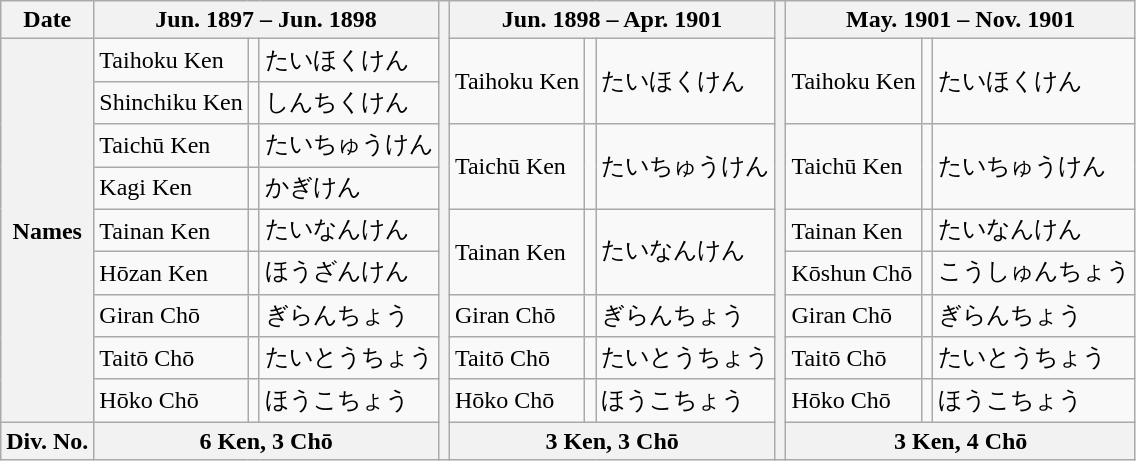<table class=wikitable>
<tr>
<th>Date</th>
<th colspan=3>Jun. 1897 – Jun. 1898</th>
<th rowspan=11></th>
<th colspan=3>Jun. 1898 – Apr. 1901</th>
<th rowspan=11></th>
<th colspan=3>May. 1901 – Nov. 1901</th>
</tr>
<tr>
<th rowspan=9>Names</th>
<td>Taihoku Ken</td>
<td></td>
<td>たいほくけん</td>
<td rowspan=2>Taihoku Ken</td>
<td rowspan=2></td>
<td rowspan=2>たいほくけん</td>
<td rowspan=2>Taihoku Ken</td>
<td rowspan=2></td>
<td rowspan=2>たいほくけん</td>
</tr>
<tr>
<td>Shinchiku Ken</td>
<td></td>
<td>しんちくけん</td>
</tr>
<tr>
<td>Taichū Ken</td>
<td></td>
<td>たいちゅうけん</td>
<td rowspan=2>Taichū Ken</td>
<td rowspan=2></td>
<td rowspan=2>たいちゅうけん</td>
<td rowspan=2>Taichū Ken</td>
<td rowspan=2></td>
<td rowspan=2>たいちゅうけん</td>
</tr>
<tr>
<td>Kagi Ken</td>
<td></td>
<td>かぎけん</td>
</tr>
<tr>
<td>Tainan Ken</td>
<td></td>
<td>たいなんけん</td>
<td rowspan=2>Tainan Ken</td>
<td rowspan=2></td>
<td rowspan=2>たいなんけん</td>
<td>Tainan Ken</td>
<td></td>
<td>たいなんけん</td>
</tr>
<tr>
<td>Hōzan Ken</td>
<td></td>
<td>ほうざんけん</td>
<td>Kōshun Chō</td>
<td></td>
<td>こうしゅんちょう</td>
</tr>
<tr>
<td>Giran Chō</td>
<td></td>
<td>ぎらんちょう</td>
<td>Giran Chō</td>
<td></td>
<td>ぎらんちょう</td>
<td>Giran Chō</td>
<td></td>
<td>ぎらんちょう</td>
</tr>
<tr>
<td>Taitō Chō</td>
<td></td>
<td>たいとうちょう</td>
<td>Taitō Chō</td>
<td></td>
<td>たいとうちょう</td>
<td>Taitō Chō</td>
<td></td>
<td>たいとうちょう</td>
</tr>
<tr>
<td>Hōko Chō</td>
<td></td>
<td>ほうこちょう</td>
<td>Hōko Chō</td>
<td></td>
<td>ほうこちょう</td>
<td>Hōko Chō</td>
<td></td>
<td>ほうこちょう</td>
</tr>
<tr align=center>
<th>Div. No.</th>
<th colspan=3>6 Ken, 3 Chō</th>
<th colspan=3>3 Ken, 3 Chō</th>
<th colspan=3>3 Ken, 4 Chō</th>
</tr>
</table>
